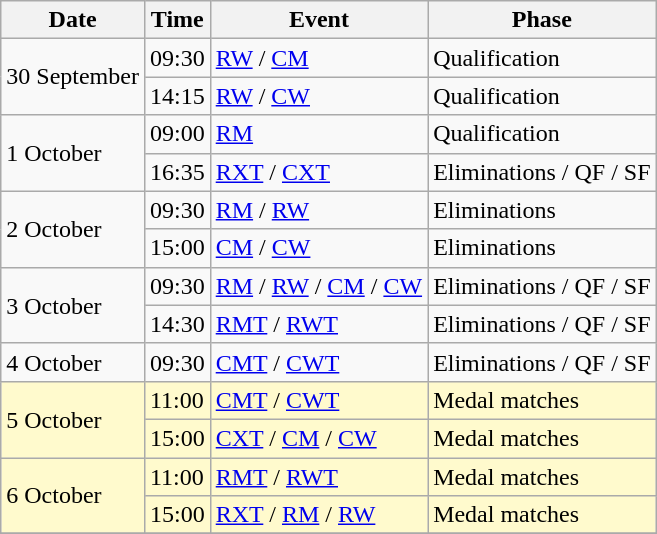<table class=wikitable>
<tr>
<th>Date</th>
<th>Time</th>
<th>Event</th>
<th>Phase</th>
</tr>
<tr>
<td rowspan=2>30 September</td>
<td>09:30</td>
<td><a href='#'>RW</a> / <a href='#'>CM</a></td>
<td>Qualification</td>
</tr>
<tr>
<td>14:15</td>
<td><a href='#'>RW</a> / <a href='#'>CW</a></td>
<td>Qualification</td>
</tr>
<tr>
<td rowspan=2>1 October</td>
<td>09:00</td>
<td><a href='#'>RM</a></td>
<td>Qualification</td>
</tr>
<tr>
<td>16:35</td>
<td><a href='#'>RXT</a> / <a href='#'>CXT</a></td>
<td>Eliminations / QF / SF</td>
</tr>
<tr>
<td rowspan=2>2 October</td>
<td>09:30</td>
<td><a href='#'>RM</a> / <a href='#'>RW</a></td>
<td>Eliminations</td>
</tr>
<tr>
<td>15:00</td>
<td><a href='#'>CM</a> / <a href='#'>CW</a></td>
<td>Eliminations</td>
</tr>
<tr>
<td rowspan=2>3 October</td>
<td>09:30</td>
<td><a href='#'>RM</a> / <a href='#'>RW</a> / <a href='#'>CM</a> / <a href='#'>CW</a></td>
<td>Eliminations / QF / SF</td>
</tr>
<tr>
<td>14:30</td>
<td><a href='#'>RMT</a> / <a href='#'>RWT</a></td>
<td>Eliminations / QF / SF</td>
</tr>
<tr>
<td>4 October</td>
<td>09:30</td>
<td><a href='#'>CMT</a> / <a href='#'>CWT</a></td>
<td>Eliminations / QF / SF</td>
</tr>
<tr style=background:lemonchiffon>
<td rowspan=2>5 October</td>
<td>11:00</td>
<td><a href='#'>CMT</a> / <a href='#'>CWT</a></td>
<td>Medal matches</td>
</tr>
<tr style=background:lemonchiffon>
<td>15:00</td>
<td><a href='#'>CXT</a> / <a href='#'>CM</a> / <a href='#'>CW</a></td>
<td>Medal matches</td>
</tr>
<tr style=background:lemonchiffon>
<td rowspan=2>6 October</td>
<td>11:00</td>
<td><a href='#'>RMT</a> / <a href='#'>RWT</a></td>
<td>Medal matches</td>
</tr>
<tr style=background:lemonchiffon>
<td>15:00</td>
<td><a href='#'>RXT</a> / <a href='#'>RM</a> / <a href='#'>RW</a></td>
<td>Medal matches</td>
</tr>
<tr>
</tr>
</table>
